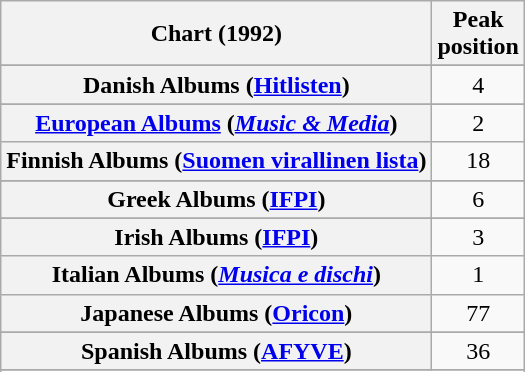<table class="wikitable sortable plainrowheaders" style="text-align:center">
<tr>
<th scope="col">Chart (1992)</th>
<th scope="col">Peak<br>position</th>
</tr>
<tr>
</tr>
<tr>
</tr>
<tr>
</tr>
<tr>
<th scope="row">Danish Albums (<a href='#'>Hitlisten</a>)</th>
<td>4</td>
</tr>
<tr>
</tr>
<tr>
<th scope="row"><a href='#'>European Albums</a> (<em><a href='#'>Music & Media</a></em>)</th>
<td>2</td>
</tr>
<tr>
<th scope="row">Finnish Albums (<a href='#'>Suomen virallinen lista</a>)</th>
<td>18</td>
</tr>
<tr>
</tr>
<tr>
<th scope="row">Greek Albums (<a href='#'>IFPI</a>)</th>
<td>6</td>
</tr>
<tr>
</tr>
<tr>
<th scope="row">Irish Albums (<a href='#'>IFPI</a>)</th>
<td>3</td>
</tr>
<tr>
<th scope="row">Italian Albums (<em><a href='#'>Musica e dischi</a></em>)</th>
<td>1</td>
</tr>
<tr>
<th scope="row">Japanese Albums (<a href='#'>Oricon</a>)</th>
<td>77</td>
</tr>
<tr>
</tr>
<tr>
</tr>
<tr>
<th scope="row">Spanish Albums (<a href='#'>AFYVE</a>)</th>
<td>36</td>
</tr>
<tr>
</tr>
<tr>
</tr>
<tr>
</tr>
<tr>
</tr>
</table>
